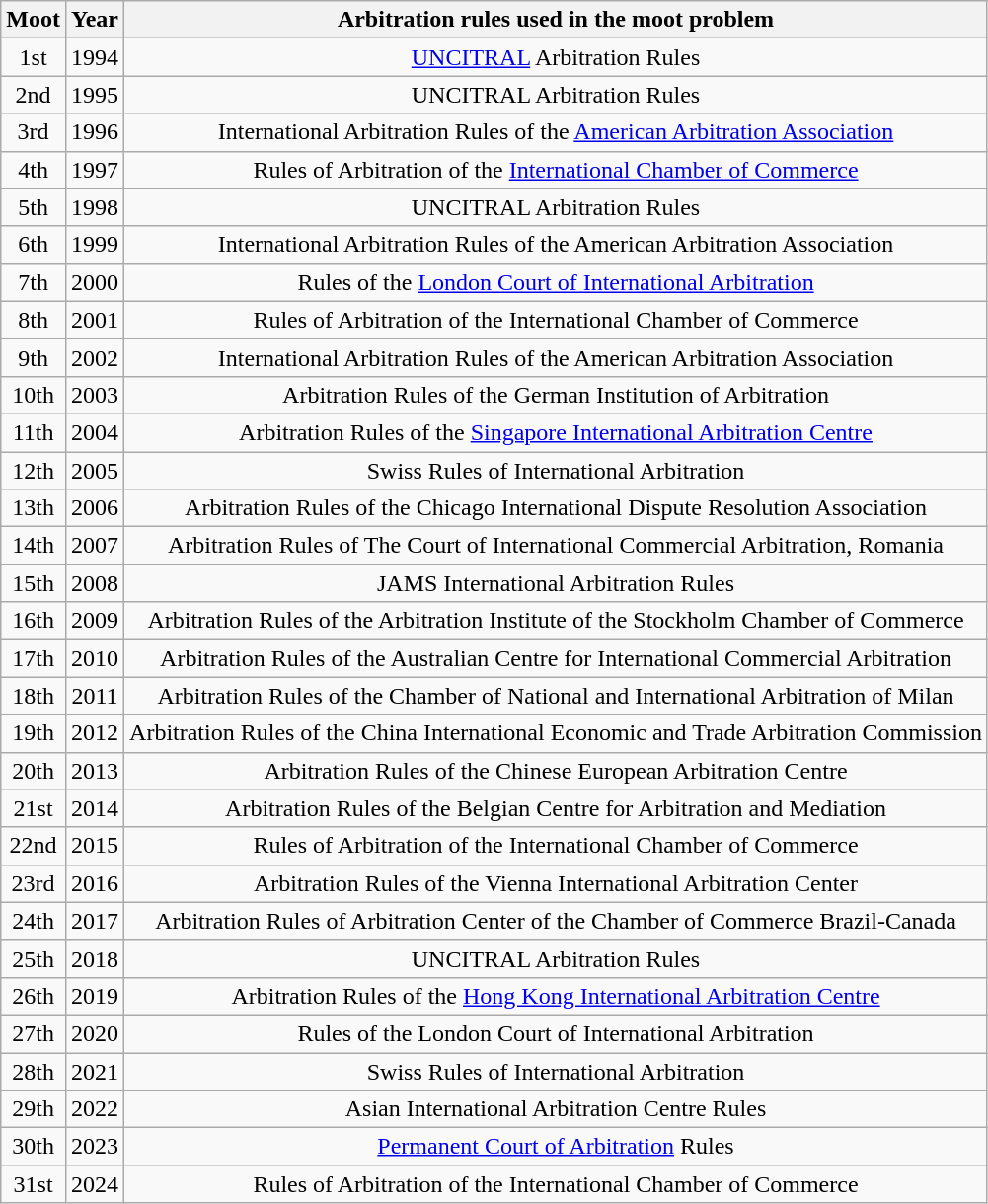<table class="wikitable" style="text-align:center;margin-left:1em;float:center">
<tr ">
<th>Moot</th>
<th>Year</th>
<th>Arbitration rules used in the moot problem</th>
</tr>
<tr>
<td>1st</td>
<td>1994</td>
<td><a href='#'>UNCITRAL</a> Arbitration Rules</td>
</tr>
<tr>
<td>2nd</td>
<td>1995</td>
<td>UNCITRAL Arbitration Rules</td>
</tr>
<tr>
<td>3rd</td>
<td>1996</td>
<td>International Arbitration Rules of the <a href='#'>American Arbitration Association</a></td>
</tr>
<tr>
<td>4th</td>
<td>1997</td>
<td>Rules of Arbitration of the <a href='#'>International Chamber of Commerce</a></td>
</tr>
<tr>
<td>5th</td>
<td>1998</td>
<td>UNCITRAL Arbitration Rules</td>
</tr>
<tr>
<td>6th</td>
<td>1999</td>
<td>International Arbitration Rules of the American Arbitration Association</td>
</tr>
<tr>
<td>7th</td>
<td>2000</td>
<td>Rules of the <a href='#'>London Court of International Arbitration</a></td>
</tr>
<tr>
<td>8th</td>
<td>2001</td>
<td>Rules of Arbitration of the International Chamber of Commerce</td>
</tr>
<tr>
<td>9th</td>
<td>2002</td>
<td>International Arbitration Rules of the American Arbitration Association</td>
</tr>
<tr>
<td>10th</td>
<td>2003</td>
<td>Arbitration Rules of the German Institution of Arbitration</td>
</tr>
<tr>
<td>11th</td>
<td>2004</td>
<td>Arbitration Rules of the <a href='#'>Singapore International Arbitration Centre</a></td>
</tr>
<tr>
<td>12th</td>
<td>2005</td>
<td>Swiss Rules of International Arbitration</td>
</tr>
<tr>
<td>13th</td>
<td>2006</td>
<td>Arbitration Rules of the Chicago International Dispute Resolution Association</td>
</tr>
<tr>
<td>14th</td>
<td>2007</td>
<td>Arbitration Rules of The Court of International Commercial Arbitration, Romania</td>
</tr>
<tr>
<td>15th</td>
<td>2008</td>
<td>JAMS International Arbitration Rules</td>
</tr>
<tr>
<td>16th</td>
<td>2009</td>
<td>Arbitration Rules of the Arbitration Institute of the Stockholm Chamber of Commerce</td>
</tr>
<tr>
<td>17th</td>
<td>2010</td>
<td>Arbitration Rules of the Australian Centre for International Commercial Arbitration</td>
</tr>
<tr>
<td>18th</td>
<td>2011</td>
<td>Arbitration Rules of the Chamber of National and International Arbitration of Milan</td>
</tr>
<tr>
<td>19th</td>
<td>2012</td>
<td>Arbitration Rules of the China International Economic and Trade Arbitration Commission</td>
</tr>
<tr>
<td>20th</td>
<td>2013</td>
<td>Arbitration Rules of the Chinese European Arbitration Centre</td>
</tr>
<tr>
<td>21st</td>
<td>2014</td>
<td>Arbitration Rules of the Belgian Centre for Arbitration and Mediation</td>
</tr>
<tr>
<td>22nd</td>
<td>2015</td>
<td>Rules of Arbitration of the International Chamber of Commerce</td>
</tr>
<tr>
<td>23rd</td>
<td>2016</td>
<td>Arbitration Rules of the Vienna International Arbitration Center</td>
</tr>
<tr>
<td>24th</td>
<td>2017</td>
<td>Arbitration Rules of Arbitration Center of the Chamber of Commerce Brazil-Canada</td>
</tr>
<tr>
<td>25th</td>
<td>2018</td>
<td>UNCITRAL Arbitration Rules</td>
</tr>
<tr>
<td>26th</td>
<td>2019</td>
<td>Arbitration Rules of the <a href='#'>Hong Kong International Arbitration Centre</a></td>
</tr>
<tr>
<td>27th</td>
<td>2020</td>
<td>Rules of the London Court of International Arbitration</td>
</tr>
<tr>
<td>28th</td>
<td>2021</td>
<td>Swiss Rules of International Arbitration</td>
</tr>
<tr>
<td>29th</td>
<td>2022</td>
<td>Asian International Arbitration Centre Rules</td>
</tr>
<tr>
<td>30th</td>
<td>2023</td>
<td><a href='#'>Permanent Court of Arbitration</a> Rules</td>
</tr>
<tr>
<td>31st</td>
<td>2024</td>
<td>Rules of Arbitration of the International Chamber of Commerce</td>
</tr>
</table>
